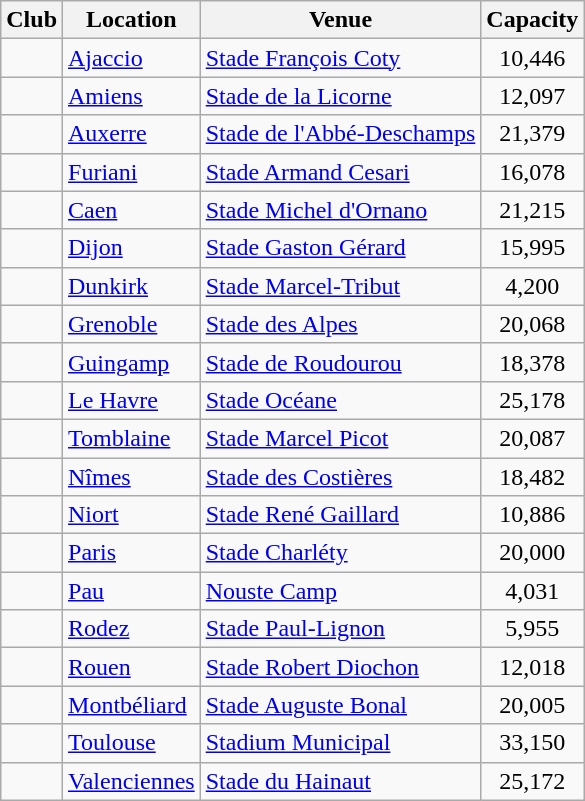<table class="wikitable sortable">
<tr>
<th>Club</th>
<th>Location</th>
<th>Venue</th>
<th>Capacity</th>
</tr>
<tr>
<td></td>
<td><a href='#'>Ajaccio</a></td>
<td><a href='#'>Stade François Coty</a></td>
<td style="text-align:center;">10,446</td>
</tr>
<tr>
<td></td>
<td><a href='#'>Amiens</a></td>
<td><a href='#'>Stade de la Licorne</a></td>
<td style="text-align:center;">12,097</td>
</tr>
<tr>
<td></td>
<td><a href='#'>Auxerre</a></td>
<td><a href='#'>Stade de l'Abbé-Deschamps</a></td>
<td style="text-align:center;">21,379</td>
</tr>
<tr>
<td></td>
<td><a href='#'>Furiani</a></td>
<td><a href='#'>Stade Armand Cesari</a></td>
<td style="text-align:center;">16,078</td>
</tr>
<tr>
<td></td>
<td><a href='#'>Caen</a></td>
<td><a href='#'>Stade Michel d'Ornano</a></td>
<td style="text-align:center;">21,215</td>
</tr>
<tr>
<td></td>
<td><a href='#'>Dijon</a></td>
<td><a href='#'>Stade Gaston Gérard</a></td>
<td style="text-align:center;">15,995</td>
</tr>
<tr>
<td></td>
<td><a href='#'>Dunkirk</a></td>
<td><a href='#'>Stade Marcel-Tribut</a></td>
<td style="text-align:center;">4,200</td>
</tr>
<tr>
<td></td>
<td><a href='#'>Grenoble</a></td>
<td><a href='#'>Stade des Alpes</a></td>
<td style="text-align:center;">20,068</td>
</tr>
<tr>
<td></td>
<td><a href='#'>Guingamp</a></td>
<td><a href='#'>Stade de Roudourou</a></td>
<td style="text-align:center;">18,378</td>
</tr>
<tr>
<td></td>
<td><a href='#'>Le Havre</a></td>
<td><a href='#'>Stade Océane</a></td>
<td style="text-align:center;">25,178</td>
</tr>
<tr>
<td></td>
<td><a href='#'>Tomblaine</a></td>
<td><a href='#'>Stade Marcel Picot</a></td>
<td style="text-align:center;">20,087</td>
</tr>
<tr>
<td></td>
<td><a href='#'>Nîmes</a></td>
<td><a href='#'>Stade des Costières</a></td>
<td style="text-align:center;">18,482</td>
</tr>
<tr>
<td></td>
<td><a href='#'>Niort</a></td>
<td><a href='#'>Stade René Gaillard</a></td>
<td style="text-align:center;">10,886</td>
</tr>
<tr>
<td></td>
<td><a href='#'>Paris</a> </td>
<td><a href='#'>Stade Charléty</a></td>
<td style="text-align:center;">20,000</td>
</tr>
<tr>
<td></td>
<td><a href='#'>Pau</a></td>
<td><a href='#'>Nouste Camp</a></td>
<td style="text-align:center;">4,031</td>
</tr>
<tr>
<td></td>
<td><a href='#'>Rodez</a></td>
<td><a href='#'>Stade Paul-Lignon</a></td>
<td style="text-align:center;">5,955</td>
</tr>
<tr>
<td></td>
<td><a href='#'>Rouen</a></td>
<td><a href='#'>Stade Robert Diochon</a></td>
<td style="text-align:center;">12,018</td>
</tr>
<tr>
<td></td>
<td><a href='#'>Montbéliard</a></td>
<td><a href='#'>Stade Auguste Bonal</a></td>
<td style="text-align:center;">20,005</td>
</tr>
<tr>
<td></td>
<td><a href='#'>Toulouse</a></td>
<td><a href='#'>Stadium Municipal</a></td>
<td style="text-align:center;">33,150</td>
</tr>
<tr>
<td></td>
<td><a href='#'>Valenciennes</a></td>
<td><a href='#'>Stade du Hainaut</a></td>
<td style="text-align:center;">25,172</td>
</tr>
</table>
